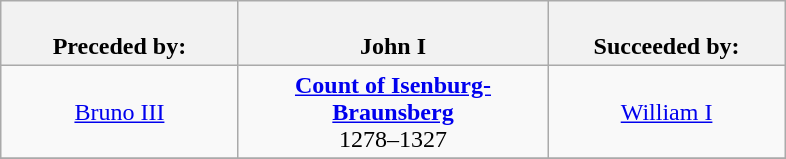<table class="wikitable" style="margin:1em auto;">
<tr align="center">
<th width=150px><br>Preceded by:</th>
<th width=200px><br>John I</th>
<th width=150px><br>Succeeded by:</th>
</tr>
<tr align="center">
<td><a href='#'>Bruno III</a></td>
<td><strong><a href='#'>Count of Isenburg-Braunsberg</a></strong><br>1278–1327</td>
<td><a href='#'>William I</a></td>
</tr>
<tr>
</tr>
</table>
